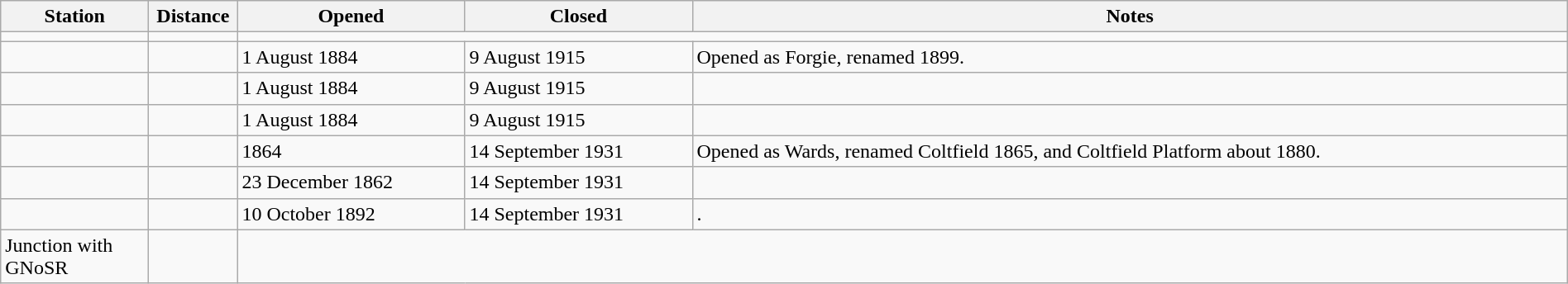<table class="wikitable" style="width:100%; margin-right:0;">
<tr>
<th scope="col" style="width:7em; text-align:center;">Station</th>
<th scope="col" style="width:4em; text-align:center;">Distance</th>
<th scope="col" style="width:11em;">Opened</th>
<th scope="col" style="width:11em;">Closed</th>
<th scope="col" class="unsortable">Notes</th>
</tr>
<tr>
<td></td>
<td></td>
<td colspan=3></td>
</tr>
<tr>
<td></td>
<td></td>
<td>1 August 1884</td>
<td>9 August 1915</td>
<td>Opened as Forgie, renamed 1899.</td>
</tr>
<tr>
<td></td>
<td></td>
<td>1 August 1884</td>
<td>9 August 1915</td>
<td></td>
</tr>
<tr>
<td></td>
<td></td>
<td>1 August 1884</td>
<td>9 August 1915</td>
<td></td>
</tr>
<tr>
<td></td>
<td></td>
<td>1864</td>
<td>14 September 1931</td>
<td>Opened as Wards, renamed Coltfield 1865, and Coltfield Platform about 1880.</td>
</tr>
<tr>
<td></td>
<td></td>
<td>23 December 1862</td>
<td>14 September 1931</td>
<td></td>
</tr>
<tr>
<td></td>
<td></td>
<td>10 October 1892</td>
<td>14 September 1931</td>
<td>.</td>
</tr>
<tr>
<td>Junction with GNoSR</td>
<td></td>
<td colspan=3></td>
</tr>
</table>
